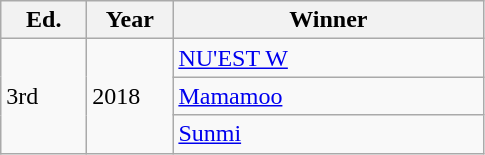<table class="wikitable">
<tr align=center>
<th style="width:50px">Ed.</th>
<th style="width:50px">Year</th>
<th style="width:200px">Winner</th>
</tr>
<tr>
<td rowspan="3">3rd</td>
<td rowspan="3">2018</td>
<td><a href='#'>NU'EST W</a></td>
</tr>
<tr>
<td><a href='#'>Mamamoo</a></td>
</tr>
<tr>
<td><a href='#'>Sunmi</a></td>
</tr>
</table>
